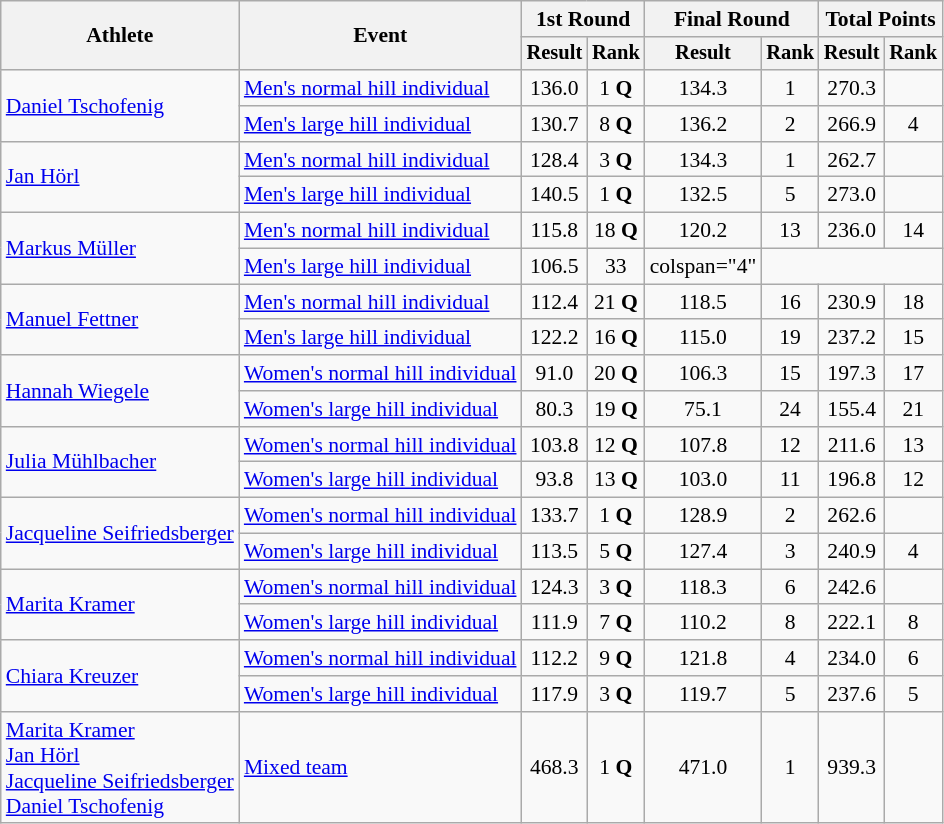<table class="wikitable" style="text-align:center; font-size:90%">
<tr>
<th rowspan="2">Athlete</th>
<th rowspan="2">Event</th>
<th colspan="2">1st Round</th>
<th colspan="2">Final Round</th>
<th colspan="2">Total Points</th>
</tr>
<tr style="font-size:95%">
<th>Result</th>
<th>Rank</th>
<th>Result</th>
<th>Rank</th>
<th>Result</th>
<th>Rank</th>
</tr>
<tr>
<td align="left" rowspan="2"><a href='#'>Daniel Tschofenig</a></td>
<td align="left"><a href='#'>Men's normal hill individual</a></td>
<td>136.0</td>
<td>1 <strong>Q</strong></td>
<td>134.3</td>
<td>1</td>
<td>270.3</td>
<td></td>
</tr>
<tr>
<td align="left"><a href='#'>Men's large hill individual</a></td>
<td>130.7</td>
<td>8 <strong>Q</strong></td>
<td>136.2</td>
<td>2</td>
<td>266.9</td>
<td>4</td>
</tr>
<tr>
<td align="left" rowspan="2"><a href='#'>Jan Hörl</a></td>
<td align="left"><a href='#'>Men's normal hill individual</a></td>
<td>128.4</td>
<td>3 <strong>Q</strong></td>
<td>134.3</td>
<td>1</td>
<td>262.7</td>
<td></td>
</tr>
<tr>
<td align="left"><a href='#'>Men's large hill individual</a></td>
<td>140.5</td>
<td>1 <strong>Q</strong></td>
<td>132.5</td>
<td>5</td>
<td>273.0</td>
<td></td>
</tr>
<tr>
<td align="left" rowspan="2"><a href='#'>Markus Müller</a></td>
<td align="left"><a href='#'>Men's normal hill individual</a></td>
<td>115.8</td>
<td>18 <strong>Q</strong></td>
<td>120.2</td>
<td>13</td>
<td>236.0</td>
<td>14</td>
</tr>
<tr>
<td align="left"><a href='#'>Men's large hill individual</a></td>
<td>106.5</td>
<td>33</td>
<td>colspan="4" </td>
</tr>
<tr>
<td align="left" rowspan="2"><a href='#'>Manuel Fettner</a></td>
<td align="left"><a href='#'>Men's normal hill individual</a></td>
<td>112.4</td>
<td>21 <strong>Q</strong></td>
<td>118.5</td>
<td>16</td>
<td>230.9</td>
<td>18</td>
</tr>
<tr>
<td align="left"><a href='#'>Men's large hill individual</a></td>
<td>122.2</td>
<td>16 <strong>Q</strong></td>
<td>115.0</td>
<td>19</td>
<td>237.2</td>
<td>15</td>
</tr>
<tr>
<td align="left" rowspan="2"><a href='#'>Hannah Wiegele</a></td>
<td align="left"><a href='#'>Women's normal hill individual</a></td>
<td>91.0</td>
<td>20 <strong>Q</strong></td>
<td>106.3</td>
<td>15</td>
<td>197.3</td>
<td>17</td>
</tr>
<tr>
<td align="left"><a href='#'>Women's large hill individual</a></td>
<td>80.3</td>
<td>19 <strong>Q</strong></td>
<td>75.1</td>
<td>24</td>
<td>155.4</td>
<td>21</td>
</tr>
<tr>
<td align="left" rowspan="2"><a href='#'>Julia Mühlbacher</a></td>
<td align="left"><a href='#'>Women's normal hill individual</a></td>
<td>103.8</td>
<td>12 <strong>Q</strong></td>
<td>107.8</td>
<td>12</td>
<td>211.6</td>
<td>13</td>
</tr>
<tr>
<td align="left"><a href='#'>Women's large hill individual</a></td>
<td>93.8</td>
<td>13 <strong>Q</strong></td>
<td>103.0</td>
<td>11</td>
<td>196.8</td>
<td>12</td>
</tr>
<tr>
<td align="left" rowspan="2"><a href='#'>Jacqueline Seifriedsberger</a></td>
<td align="left"><a href='#'>Women's normal hill individual</a></td>
<td>133.7</td>
<td>1 <strong>Q</strong></td>
<td>128.9</td>
<td>2</td>
<td>262.6</td>
<td></td>
</tr>
<tr>
<td align="left"><a href='#'>Women's large hill individual</a></td>
<td>113.5</td>
<td>5 <strong>Q</strong></td>
<td>127.4</td>
<td>3</td>
<td>240.9</td>
<td>4</td>
</tr>
<tr>
<td align="left" rowspan="2"><a href='#'>Marita Kramer</a></td>
<td align="left"><a href='#'>Women's normal hill individual</a></td>
<td>124.3</td>
<td>3 <strong>Q</strong></td>
<td>118.3</td>
<td>6</td>
<td>242.6</td>
<td></td>
</tr>
<tr>
<td align="left"><a href='#'>Women's large hill individual</a></td>
<td>111.9</td>
<td>7 <strong>Q</strong></td>
<td>110.2</td>
<td>8</td>
<td>222.1</td>
<td>8</td>
</tr>
<tr>
<td align="left" rowspan="2"><a href='#'>Chiara Kreuzer</a></td>
<td align="left"><a href='#'>Women's normal hill individual</a></td>
<td>112.2</td>
<td>9 <strong>Q</strong></td>
<td>121.8</td>
<td>4</td>
<td>234.0</td>
<td>6</td>
</tr>
<tr>
<td align="left"><a href='#'>Women's large hill individual</a></td>
<td>117.9</td>
<td>3 <strong>Q</strong></td>
<td>119.7</td>
<td>5</td>
<td>237.6</td>
<td>5</td>
</tr>
<tr>
<td align="left"><a href='#'>Marita Kramer</a><br><a href='#'>Jan Hörl</a><br><a href='#'>Jacqueline Seifriedsberger</a><br><a href='#'>Daniel Tschofenig</a></td>
<td align="left"><a href='#'>Mixed team</a></td>
<td>468.3</td>
<td>1 <strong>Q</strong></td>
<td>471.0</td>
<td>1</td>
<td>939.3</td>
<td></td>
</tr>
</table>
